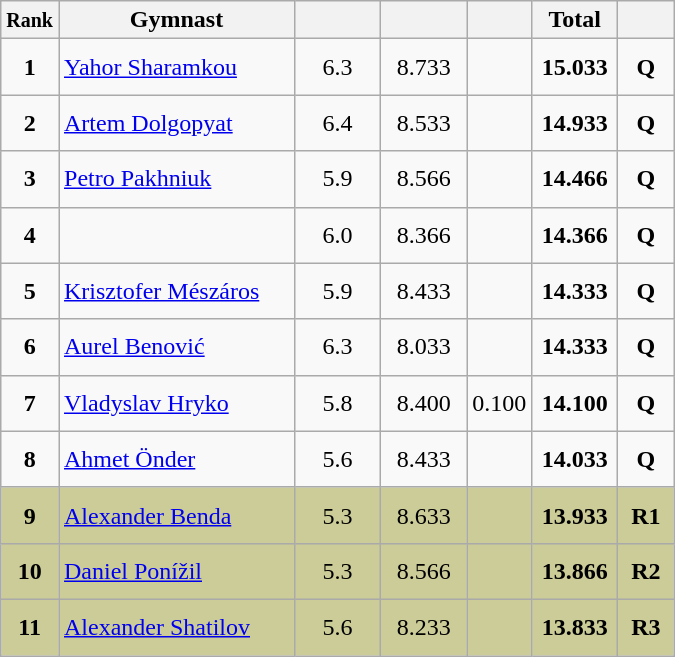<table style="text-align:center;" class="wikitable sortable">
<tr>
<th scope="col" style="width:15px;"><small>Rank</small></th>
<th scope="col" style="width:150px;">Gymnast</th>
<th scope="col" style="width:50px;"><small></small></th>
<th scope="col" style="width:50px;"><small></small></th>
<th scope="col" style="width:20px;"><small></small></th>
<th scope="col" style="width:50px;">Total</th>
<th scope="col" style="width:30px;"><small></small></th>
</tr>
<tr>
<td scope="row" style="text-align:center"><strong>1</strong></td>
<td style="height:30px; text-align:left;"> <a href='#'>Yahor Sharamkou</a></td>
<td>6.3</td>
<td>8.733</td>
<td></td>
<td><strong>15.033</strong></td>
<td><strong>Q</strong></td>
</tr>
<tr>
<td scope="row" style="text-align:center"><strong>2</strong></td>
<td style="height:30px; text-align:left;"> <a href='#'>Artem Dolgopyat</a></td>
<td>6.4</td>
<td>8.533</td>
<td></td>
<td><strong>14.933</strong></td>
<td><strong>Q</strong></td>
</tr>
<tr>
<td scope="row" style="text-align:center"><strong>3</strong></td>
<td style="height:30px; text-align:left;"> <a href='#'>Petro Pakhniuk</a></td>
<td>5.9</td>
<td>8.566</td>
<td></td>
<td><strong>14.466</strong></td>
<td><strong>Q</strong></td>
</tr>
<tr>
<td scope="row" style="text-align:center"><strong>4</strong></td>
<td style="height:30px; text-align:left;"></td>
<td>6.0</td>
<td>8.366</td>
<td></td>
<td><strong>14.366</strong></td>
<td><strong>Q</strong></td>
</tr>
<tr>
<td scope="row" style="text-align:center"><strong>5</strong></td>
<td style="height:30px; text-align:left;"> <a href='#'>Krisztofer Mészáros</a></td>
<td>5.9</td>
<td>8.433</td>
<td></td>
<td><strong>14.333</strong></td>
<td><strong>Q</strong></td>
</tr>
<tr>
<td scope="row" style="text-align:center"><strong>6</strong></td>
<td style="height:30px; text-align:left;"> <a href='#'>Aurel Benović</a></td>
<td>6.3</td>
<td>8.033</td>
<td></td>
<td><strong>14.333</strong></td>
<td><strong>Q</strong></td>
</tr>
<tr>
<td scope="row" style="text-align:center"><strong>7</strong></td>
<td style="height:30px; text-align:left;"> <a href='#'>Vladyslav Hryko</a></td>
<td>5.8</td>
<td>8.400</td>
<td>0.100</td>
<td><strong>14.100</strong></td>
<td><strong>Q</strong></td>
</tr>
<tr>
<td scope="row" style="text-align:center"><strong>8</strong></td>
<td style="height:30px; text-align:left;"> <a href='#'>Ahmet Önder</a></td>
<td>5.6</td>
<td>8.433</td>
<td></td>
<td><strong>14.033</strong></td>
<td><strong>Q</strong></td>
</tr>
<tr style="background:#cccc99;">
<td scope="row" style="text-align:center"><strong>9</strong></td>
<td style="height:30px; text-align:left;"> <a href='#'>Alexander Benda</a></td>
<td>5.3</td>
<td>8.633</td>
<td></td>
<td><strong>13.933</strong></td>
<td><strong>R1</strong></td>
</tr>
<tr style="background:#cccc99;">
<td scope="row" style="text-align:center"><strong>10</strong></td>
<td style="height:30px; text-align:left;"> <a href='#'>Daniel Ponížil</a></td>
<td>5.3</td>
<td>8.566</td>
<td></td>
<td><strong>13.866</strong></td>
<td><strong>R2</strong></td>
</tr>
<tr style="background:#cccc99;">
<td scope="row" style="text-align:center"><strong>11</strong></td>
<td style="height:30px; text-align:left;"> <a href='#'>Alexander Shatilov</a></td>
<td>5.6</td>
<td>8.233</td>
<td></td>
<td><strong>13.833</strong></td>
<td><strong>R3</strong></td>
</tr>
</table>
